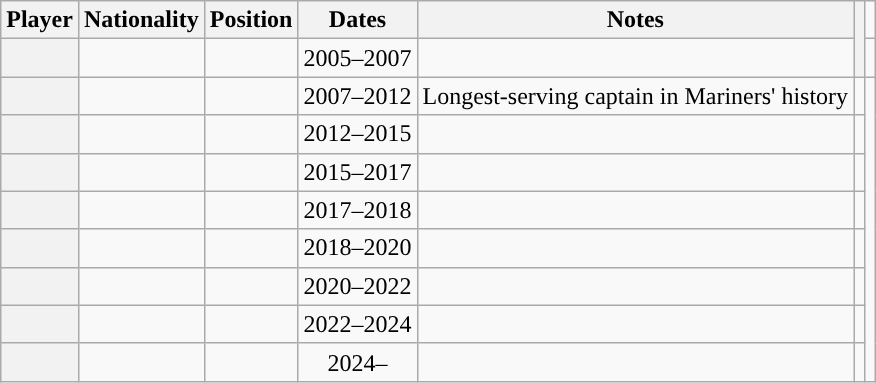<table class="wikitable plainrowheaders sortable" style="text-align:center">
<tr>
<th scope="col">Player</th>
<th scope="col">Nationality</th>
<th scope="col">Position</th>
<th scope="col">Dates</th>
<th scope="col">Notes</th>
<th scope="col" rowspan="2" class="unsortable"></th>
</tr>
<tr>
<th scope="row" align="left"></th>
<td align=left></td>
<td></td>
<td>2005–2007</td>
<td></td>
<td></td>
</tr>
<tr>
<th scope="row" align="left"></th>
<td align=left></td>
<td></td>
<td>2007–2012</td>
<td>Longest-serving captain in Mariners' history</td>
<td></td>
</tr>
<tr>
<th scope="row" align="left"></th>
<td align=left></td>
<td></td>
<td>2012–2015</td>
<td></td>
<td></td>
</tr>
<tr>
<th scope="row" align="left"></th>
<td align=left></td>
<td></td>
<td align="left">2015–2017</td>
<td></td>
<td></td>
</tr>
<tr>
<th scope="row" align="left"></th>
<td align=left></td>
<td></td>
<td align=left>2017–2018</td>
<td></td>
<td></td>
</tr>
<tr>
<th scope="row" align="left"></th>
<td align=left></td>
<td></td>
<td align=left>2018–2020</td>
<td></td>
<td></td>
</tr>
<tr>
<th scope=row align=left></th>
<td align=left></td>
<td></td>
<td align=left>2020–2022</td>
<td></td>
<td></td>
</tr>
<tr>
<th scope=row align=left></th>
<td align=left></td>
<td></td>
<td align=center>2022–2024</td>
<td></td>
<td></td>
</tr>
<tr>
<th scope=row align=left></th>
<td align=left></td>
<td></td>
<td align=center>2024–</td>
<td></td>
<td></td>
</tr>
</table>
